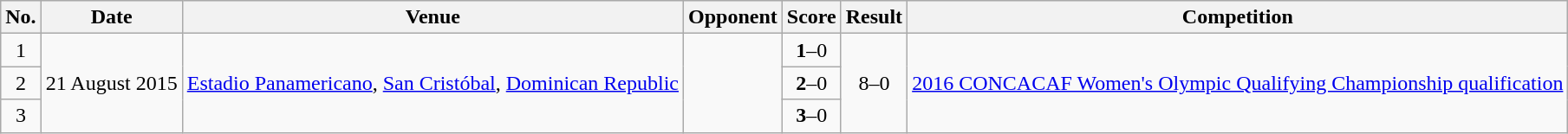<table class="wikitable">
<tr>
<th>No.</th>
<th>Date</th>
<th>Venue</th>
<th>Opponent</th>
<th>Score</th>
<th>Result</th>
<th>Competition</th>
</tr>
<tr>
<td style="text-align:center;">1</td>
<td rowspan=3>21 August 2015</td>
<td rowspan=3><a href='#'>Estadio Panamericano</a>, <a href='#'>San Cristóbal</a>, <a href='#'>Dominican Republic</a></td>
<td rowspan=3></td>
<td style="text-align:center;"><strong>1</strong>–0</td>
<td rowspan=3 style="text-align:center;">8–0</td>
<td rowspan=3><a href='#'>2016 CONCACAF Women's Olympic Qualifying Championship qualification</a></td>
</tr>
<tr style="text-align:center;">
<td>2</td>
<td><strong>2</strong>–0</td>
</tr>
<tr style="text-align:center;">
<td>3</td>
<td><strong>3</strong>–0</td>
</tr>
</table>
